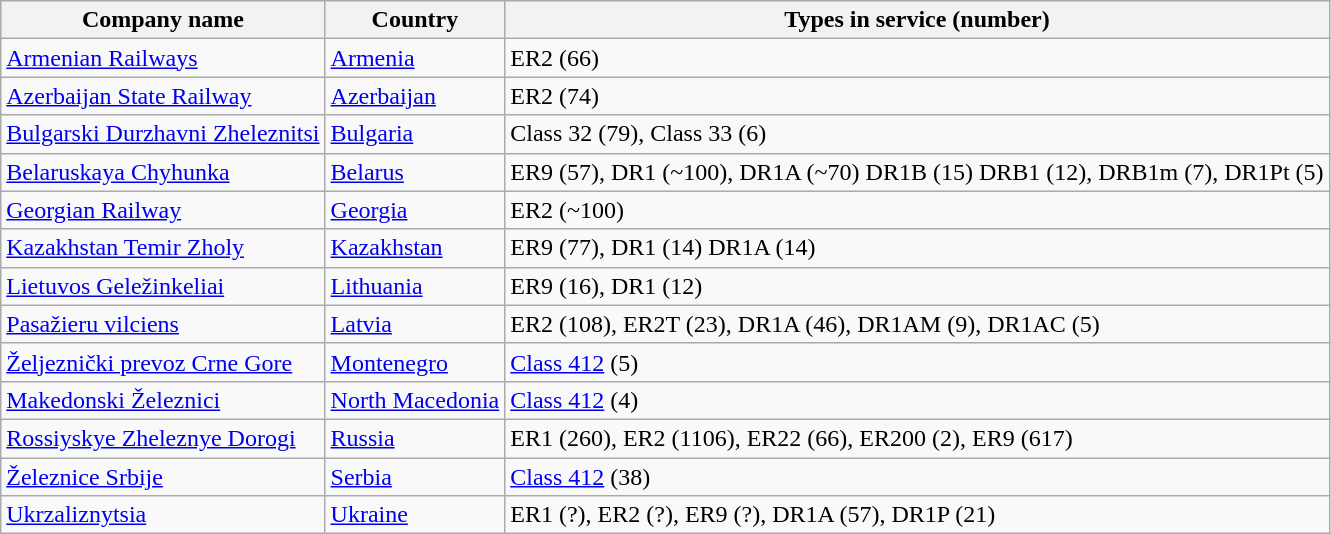<table class="wikitable">
<tr>
<th>Company name</th>
<th>Country</th>
<th>Types in service (number)</th>
</tr>
<tr>
<td><a href='#'>Armenian Railways</a></td>
<td> <a href='#'>Armenia</a></td>
<td>ER2 (66)</td>
</tr>
<tr>
<td><a href='#'>Azerbaijan State Railway</a></td>
<td> <a href='#'>Azerbaijan</a></td>
<td>ER2 (74)</td>
</tr>
<tr>
<td><a href='#'>Bulgarski Durzhavni Zheleznitsi</a></td>
<td> <a href='#'>Bulgaria</a></td>
<td>Class 32 (79), Class 33 (6)</td>
</tr>
<tr>
<td><a href='#'>Belaruskaya Chyhunka</a></td>
<td> <a href='#'>Belarus</a></td>
<td>ER9 (57), DR1 (~100), DR1A (~70) DR1B (15) DRB1 (12), DRB1m (7), DR1Pt (5)</td>
</tr>
<tr>
<td><a href='#'>Georgian Railway</a></td>
<td> <a href='#'>Georgia</a></td>
<td>ER2 (~100)</td>
</tr>
<tr>
<td><a href='#'>Kazakhstan Temir Zholy</a></td>
<td> <a href='#'>Kazakhstan</a></td>
<td>ER9 (77), DR1 (14) DR1A (14)</td>
</tr>
<tr Željeznički prevoz Crne Gore>
<td><a href='#'>Lietuvos Geležinkeliai</a></td>
<td> <a href='#'>Lithuania</a></td>
<td>ER9 (16), DR1 (12)</td>
</tr>
<tr>
<td><a href='#'>Pasažieru vilciens</a></td>
<td> <a href='#'>Latvia</a></td>
<td>ER2 (108), ER2T (23), DR1A (46), DR1AM (9), DR1AC (5)</td>
</tr>
<tr>
<td><a href='#'>Željeznički prevoz Crne Gore</a></td>
<td> <a href='#'>Montenegro</a></td>
<td><a href='#'>Class 412</a> (5)</td>
</tr>
<tr>
<td><a href='#'>Makedonski Železnici</a></td>
<td> <a href='#'>North Macedonia</a></td>
<td><a href='#'>Class 412</a> (4)</td>
</tr>
<tr>
<td><a href='#'>Rossiyskye Zheleznye Dorogi</a></td>
<td> <a href='#'>Russia</a></td>
<td>ER1 (260), ER2 (1106), ER22 (66), ER200 (2), ER9 (617)</td>
</tr>
<tr>
<td><a href='#'>Železnice Srbije</a></td>
<td> <a href='#'>Serbia</a></td>
<td><a href='#'>Class 412</a> (38)</td>
</tr>
<tr>
<td><a href='#'>Ukrzaliznytsia</a></td>
<td> <a href='#'>Ukraine</a></td>
<td>ER1 (?), ER2 (?), ER9 (?), DR1A (57), DR1P (21)</td>
</tr>
</table>
